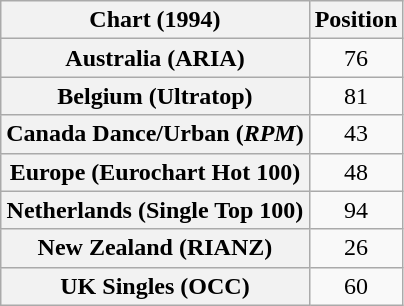<table class="wikitable sortable plainrowheaders">
<tr>
<th scope="col">Chart (1994)</th>
<th scope="col">Position</th>
</tr>
<tr>
<th scope="row">Australia (ARIA)</th>
<td align="center">76</td>
</tr>
<tr>
<th scope="row">Belgium (Ultratop)</th>
<td align="center">81</td>
</tr>
<tr>
<th scope="row">Canada Dance/Urban (<em>RPM</em>)</th>
<td align="center">43</td>
</tr>
<tr>
<th scope="row">Europe (Eurochart Hot 100)</th>
<td align="center">48</td>
</tr>
<tr>
<th scope="row">Netherlands (Single Top 100)</th>
<td align="center">94</td>
</tr>
<tr>
<th scope="row">New Zealand (RIANZ)</th>
<td align="center">26</td>
</tr>
<tr>
<th scope="row">UK Singles (OCC)</th>
<td align="center">60</td>
</tr>
</table>
